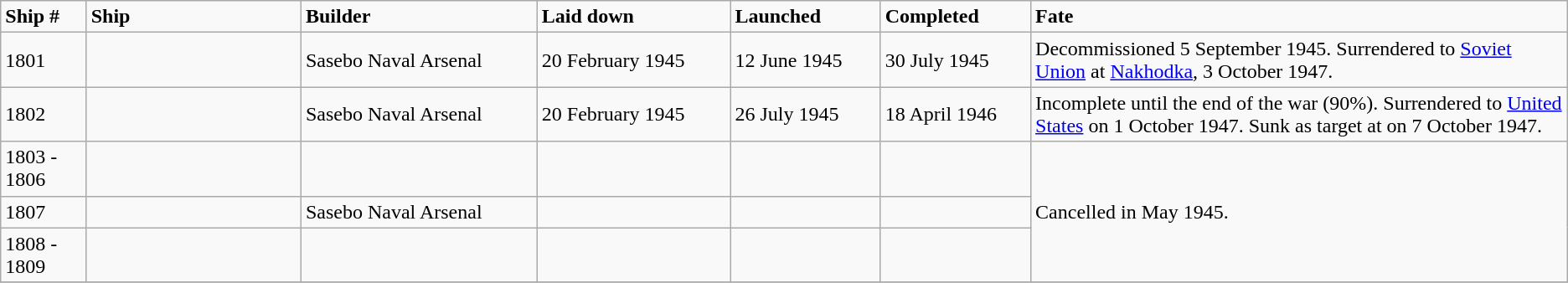<table class="wikitable">
<tr>
<td width="4%"><strong>Ship #</strong></td>
<td width="10%"><strong>Ship</strong></td>
<td width="11%"><strong>Builder</strong></td>
<td width="9%" bgcolor=><strong>Laid down</strong></td>
<td width="7%" bgcolor=><strong>Launched</strong></td>
<td width="7%" bgcolor=><strong>Completed</strong></td>
<td width="25%" bgcolor=><strong>Fate</strong></td>
</tr>
<tr>
<td>1801</td>
<td></td>
<td>Sasebo Naval Arsenal</td>
<td>20 February 1945</td>
<td>12 June 1945</td>
<td>30 July 1945</td>
<td>Decommissioned 5 September 1945. Surrendered to <a href='#'>Soviet Union</a> at <a href='#'>Nakhodka</a>, 3 October 1947.</td>
</tr>
<tr>
<td>1802</td>
<td></td>
<td>Sasebo Naval Arsenal</td>
<td>20 February 1945</td>
<td>26 July 1945</td>
<td>18 April 1946</td>
<td>Incomplete until the end of the war (90%). Surrendered to <a href='#'>United States</a> on 1 October 1947. Sunk as target at  on 7 October 1947.</td>
</tr>
<tr>
<td>1803 - 1806</td>
<td></td>
<td></td>
<td></td>
<td></td>
<td></td>
<td rowspan="3">Cancelled in May 1945.</td>
</tr>
<tr>
<td>1807</td>
<td></td>
<td>Sasebo Naval Arsenal</td>
<td></td>
<td></td>
<td></td>
</tr>
<tr>
<td>1808 - 1809</td>
<td></td>
<td></td>
<td></td>
<td></td>
<td></td>
</tr>
<tr>
</tr>
</table>
